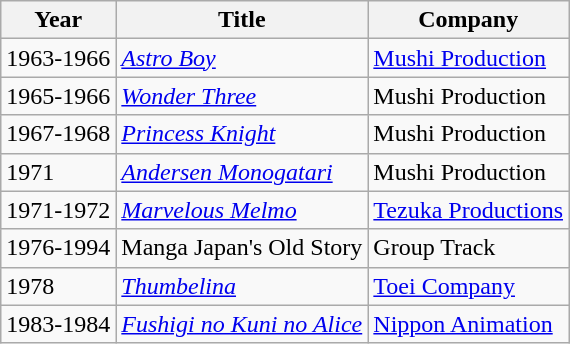<table class="wikitable">
<tr>
<th>Year</th>
<th>Title</th>
<th>Company</th>
</tr>
<tr>
<td>1963-1966</td>
<td><a href='#'><em>Astro Boy</em></a></td>
<td><a href='#'>Mushi Production</a></td>
</tr>
<tr>
<td>1965-1966</td>
<td><em><a href='#'>Wonder Three</a></em></td>
<td>Mushi Production</td>
</tr>
<tr>
<td>1967-1968</td>
<td><em><a href='#'>Princess Knight</a></em></td>
<td>Mushi Production</td>
</tr>
<tr>
<td>1971</td>
<td><a href='#'><em>Andersen Monogatari</em></a></td>
<td>Mushi Production</td>
</tr>
<tr>
<td>1971-1972</td>
<td><em><a href='#'>Marvelous Melmo</a></em></td>
<td><a href='#'>Tezuka Productions</a></td>
</tr>
<tr>
<td>1976-1994</td>
<td>Manga Japan's Old Story</td>
<td>Group Track</td>
</tr>
<tr>
<td>1978</td>
<td><em><a href='#'>Thumbelina</a></em></td>
<td><a href='#'>Toei Company</a></td>
</tr>
<tr>
<td>1983-1984</td>
<td><em><a href='#'>Fushigi no Kuni no Alice</a></em></td>
<td><a href='#'>Nippon Animation</a></td>
</tr>
</table>
